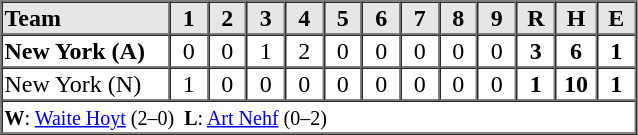<table border=1 cellspacing=0 width=425 style="margin-left:3em;">
<tr style="text-align:center; background-color:#e6e6e6;">
<th align=left width=125>Team</th>
<th width=25>1</th>
<th width=25>2</th>
<th width=25>3</th>
<th width=25>4</th>
<th width=25>5</th>
<th width=25>6</th>
<th width=25>7</th>
<th width=25>8</th>
<th width=25>9</th>
<th width=25>R</th>
<th width=25>H</th>
<th width=25>E</th>
</tr>
<tr style="text-align:center;">
<td align=left><strong>New York (A)</strong></td>
<td>0</td>
<td>0</td>
<td>1</td>
<td>2</td>
<td>0</td>
<td>0</td>
<td>0</td>
<td>0</td>
<td>0</td>
<td><strong>3</strong></td>
<td><strong>6</strong></td>
<td><strong>1</strong></td>
</tr>
<tr style="text-align:center;">
<td align=left>New York (N)</td>
<td>1</td>
<td>0</td>
<td>0</td>
<td>0</td>
<td>0</td>
<td>0</td>
<td>0</td>
<td>0</td>
<td>0</td>
<td><strong>1</strong></td>
<td><strong>10</strong></td>
<td><strong>1</strong></td>
</tr>
<tr style="text-align:left;">
<td colspan=13><small><strong>W</strong>: <a href='#'>Waite Hoyt</a> (2–0)  <strong>L</strong>: <a href='#'>Art Nehf</a> (0–2)</small></td>
</tr>
</table>
